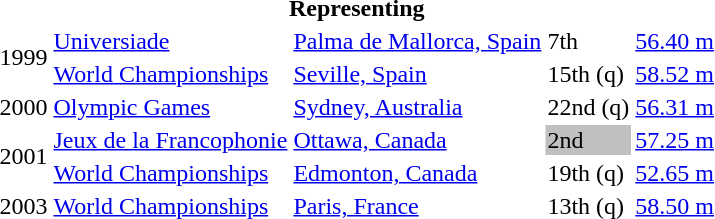<table>
<tr>
<th colspan="5">Representing </th>
</tr>
<tr>
<td rowspan=2>1999</td>
<td><a href='#'>Universiade</a></td>
<td><a href='#'>Palma de Mallorca, Spain</a></td>
<td>7th</td>
<td><a href='#'>56.40 m</a></td>
</tr>
<tr>
<td><a href='#'>World Championships</a></td>
<td><a href='#'>Seville, Spain</a></td>
<td>15th (q)</td>
<td><a href='#'>58.52 m</a></td>
</tr>
<tr>
<td>2000</td>
<td><a href='#'>Olympic Games</a></td>
<td><a href='#'>Sydney, Australia</a></td>
<td>22nd (q)</td>
<td><a href='#'>56.31 m</a></td>
</tr>
<tr>
<td rowspan=2>2001</td>
<td><a href='#'>Jeux de la Francophonie</a></td>
<td><a href='#'>Ottawa, Canada</a></td>
<td bgcolor=silver>2nd</td>
<td><a href='#'>57.25 m</a></td>
</tr>
<tr>
<td><a href='#'>World Championships</a></td>
<td><a href='#'>Edmonton, Canada</a></td>
<td>19th (q)</td>
<td><a href='#'>52.65 m</a></td>
</tr>
<tr>
<td>2003</td>
<td><a href='#'>World Championships</a></td>
<td><a href='#'>Paris, France</a></td>
<td>13th (q)</td>
<td><a href='#'>58.50 m</a></td>
</tr>
</table>
